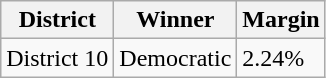<table class="wikitable sortable">
<tr>
<th>District</th>
<th>Winner</th>
<th>Margin</th>
</tr>
<tr>
<td>District 10</td>
<td data-sort-value="1" >Democratic</td>
<td>2.24%</td>
</tr>
</table>
